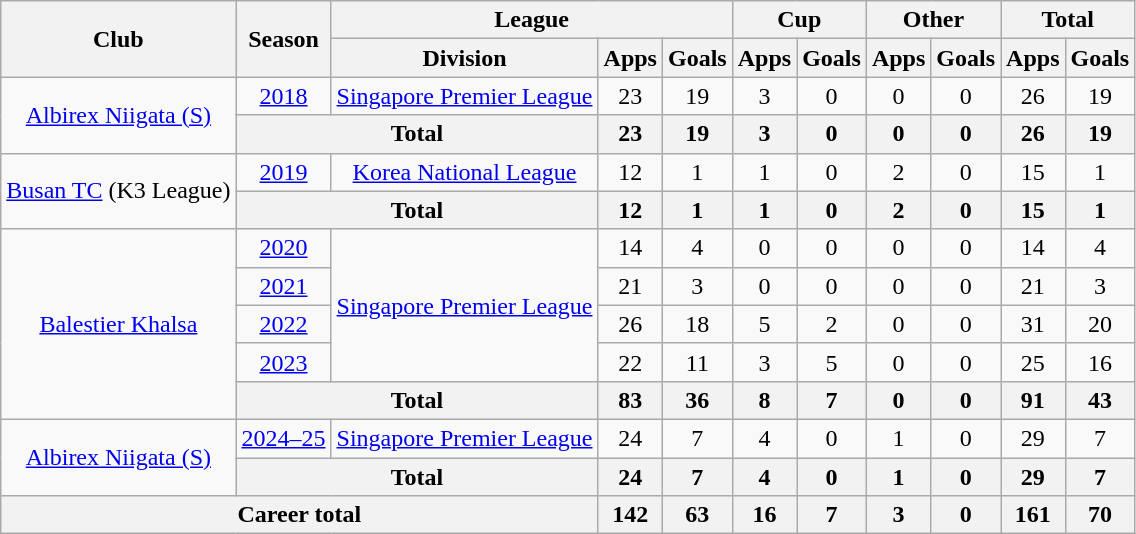<table class="wikitable" style="text-align: center">
<tr>
<th rowspan="2">Club</th>
<th rowspan="2">Season</th>
<th colspan="3">League</th>
<th colspan="2">Cup</th>
<th colspan="2">Other</th>
<th colspan="2">Total</th>
</tr>
<tr>
<th>Division</th>
<th>Apps</th>
<th>Goals</th>
<th>Apps</th>
<th>Goals</th>
<th>Apps</th>
<th>Goals</th>
<th>Apps</th>
<th>Goals</th>
</tr>
<tr>
<td rowspan="2"><a href='#'>Albirex Niigata (S)</a></td>
<td><a href='#'>2018</a></td>
<td><a href='#'>Singapore Premier League</a></td>
<td>23</td>
<td>19</td>
<td>3</td>
<td>0</td>
<td>0</td>
<td>0</td>
<td>26</td>
<td>19</td>
</tr>
<tr>
<th colspan=2>Total</th>
<th>23</th>
<th>19</th>
<th>3</th>
<th>0</th>
<th>0</th>
<th>0</th>
<th>26</th>
<th>19</th>
</tr>
<tr>
<td rowspan="2"><a href='#'>Busan TC</a> (K3 League)</td>
<td><a href='#'>2019</a></td>
<td><a href='#'>Korea National League</a></td>
<td>12</td>
<td>1</td>
<td>1</td>
<td>0</td>
<td>2</td>
<td>0</td>
<td>15</td>
<td>1</td>
</tr>
<tr>
<th colspan=2>Total</th>
<th>12</th>
<th>1</th>
<th>1</th>
<th>0</th>
<th>2</th>
<th>0</th>
<th>15</th>
<th>1</th>
</tr>
<tr>
<td rowspan="5"><a href='#'>Balestier Khalsa</a></td>
<td><a href='#'>2020</a></td>
<td rowspan="4"><a href='#'>Singapore Premier League</a></td>
<td>14</td>
<td>4</td>
<td>0</td>
<td>0</td>
<td>0</td>
<td>0</td>
<td>14</td>
<td>4</td>
</tr>
<tr>
<td><a href='#'>2021</a></td>
<td>21</td>
<td>3</td>
<td>0</td>
<td>0</td>
<td>0</td>
<td>0</td>
<td>21</td>
<td>3</td>
</tr>
<tr>
<td><a href='#'>2022</a></td>
<td>26</td>
<td>18</td>
<td>5</td>
<td>2</td>
<td>0</td>
<td>0</td>
<td>31</td>
<td>20</td>
</tr>
<tr>
<td><a href='#'>2023</a></td>
<td>22</td>
<td>11</td>
<td>3</td>
<td>5</td>
<td>0</td>
<td>0</td>
<td>25</td>
<td>16</td>
</tr>
<tr>
<th colspan=2>Total</th>
<th>83</th>
<th>36</th>
<th>8</th>
<th>7</th>
<th>0</th>
<th>0</th>
<th>91</th>
<th>43</th>
</tr>
<tr>
<td rowspan="2"><a href='#'>Albirex Niigata (S)</a></td>
<td><a href='#'>2024–25</a></td>
<td><a href='#'>Singapore Premier League</a></td>
<td>24</td>
<td>7</td>
<td>4</td>
<td>0</td>
<td>1</td>
<td>0</td>
<td>29</td>
<td>7</td>
</tr>
<tr>
<th colspan=2>Total</th>
<th>24</th>
<th>7</th>
<th>4</th>
<th>0</th>
<th>1</th>
<th>0</th>
<th>29</th>
<th>7</th>
</tr>
<tr>
<th colspan=3>Career total</th>
<th>142</th>
<th>63</th>
<th>16</th>
<th>7</th>
<th>3</th>
<th>0</th>
<th>161</th>
<th>70</th>
</tr>
</table>
